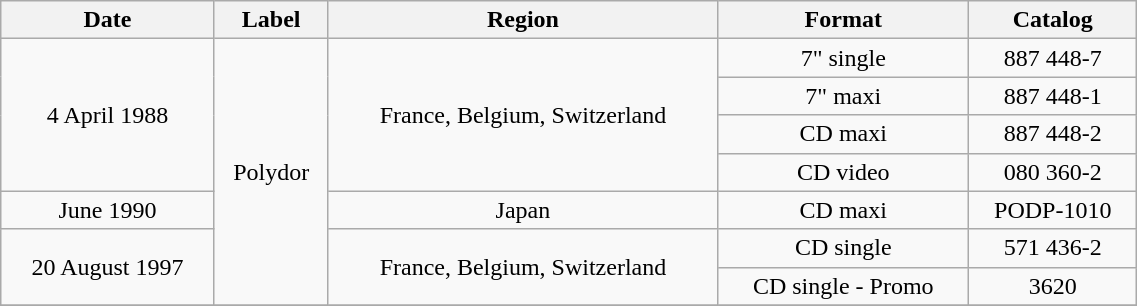<table class="wikitable" width="60%" border="1">
<tr>
<th>Date</th>
<th>Label</th>
<th>Region</th>
<th>Format</th>
<th>Catalog</th>
</tr>
<tr>
<td rowspan=4 align=center>4 April 1988</td>
<td rowspan=7 align=center>Polydor</td>
<td rowspan=4 align=center>France, Belgium, Switzerland</td>
<td align=center>7" single</td>
<td align=center>887 448-7</td>
</tr>
<tr>
<td align=center>7" maxi</td>
<td align=center>887 448-1</td>
</tr>
<tr>
<td align=center>CD maxi</td>
<td align=center>887 448-2</td>
</tr>
<tr>
<td align=center>CD video</td>
<td align=center>080 360-2</td>
</tr>
<tr>
<td align=center>June 1990</td>
<td align=center>Japan</td>
<td align=center>CD maxi</td>
<td align=center>PODP-1010</td>
</tr>
<tr>
<td rowspan=2 align=center>20 August 1997</td>
<td rowspan=2 align=center>France, Belgium, Switzerland</td>
<td align=center>CD single</td>
<td align=center>571 436-2</td>
</tr>
<tr>
<td align=center>CD single - Promo</td>
<td align=center>3620</td>
</tr>
<tr>
</tr>
</table>
